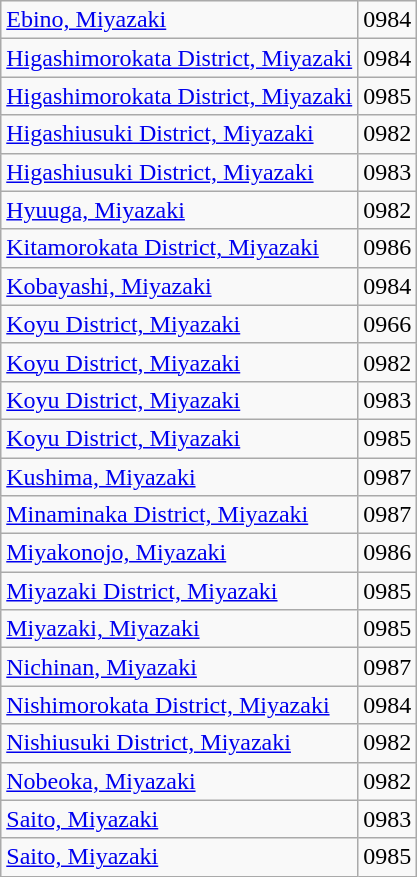<table class="wikitable">
<tr>
<td><a href='#'>Ebino, Miyazaki</a></td>
<td>0984</td>
</tr>
<tr>
<td><a href='#'>Higashimorokata District, Miyazaki</a></td>
<td>0984</td>
</tr>
<tr>
<td><a href='#'>Higashimorokata District, Miyazaki</a></td>
<td>0985</td>
</tr>
<tr>
<td><a href='#'>Higashiusuki District, Miyazaki</a></td>
<td>0982</td>
</tr>
<tr>
<td><a href='#'>Higashiusuki District, Miyazaki</a></td>
<td>0983</td>
</tr>
<tr>
<td><a href='#'>Hyuuga, Miyazaki</a></td>
<td>0982</td>
</tr>
<tr>
<td><a href='#'>Kitamorokata District, Miyazaki</a></td>
<td>0986</td>
</tr>
<tr>
<td><a href='#'>Kobayashi, Miyazaki</a></td>
<td>0984</td>
</tr>
<tr>
<td><a href='#'>Koyu District, Miyazaki</a></td>
<td>0966</td>
</tr>
<tr>
<td><a href='#'>Koyu District, Miyazaki</a></td>
<td>0982</td>
</tr>
<tr>
<td><a href='#'>Koyu District, Miyazaki</a></td>
<td>0983</td>
</tr>
<tr>
<td><a href='#'>Koyu District, Miyazaki</a></td>
<td>0985</td>
</tr>
<tr>
<td><a href='#'>Kushima, Miyazaki</a></td>
<td>0987</td>
</tr>
<tr>
<td><a href='#'>Minaminaka District, Miyazaki</a></td>
<td>0987</td>
</tr>
<tr>
<td><a href='#'>Miyakonojo, Miyazaki</a></td>
<td>0986</td>
</tr>
<tr>
<td><a href='#'>Miyazaki District, Miyazaki</a></td>
<td>0985</td>
</tr>
<tr>
<td><a href='#'>Miyazaki, Miyazaki</a></td>
<td>0985</td>
</tr>
<tr>
<td><a href='#'>Nichinan, Miyazaki</a></td>
<td>0987</td>
</tr>
<tr>
<td><a href='#'>Nishimorokata District, Miyazaki</a></td>
<td>0984</td>
</tr>
<tr>
<td><a href='#'>Nishiusuki District, Miyazaki</a></td>
<td>0982</td>
</tr>
<tr>
<td><a href='#'>Nobeoka, Miyazaki</a></td>
<td>0982</td>
</tr>
<tr>
<td><a href='#'>Saito, Miyazaki</a></td>
<td>0983</td>
</tr>
<tr>
<td><a href='#'>Saito, Miyazaki</a></td>
<td>0985</td>
</tr>
</table>
